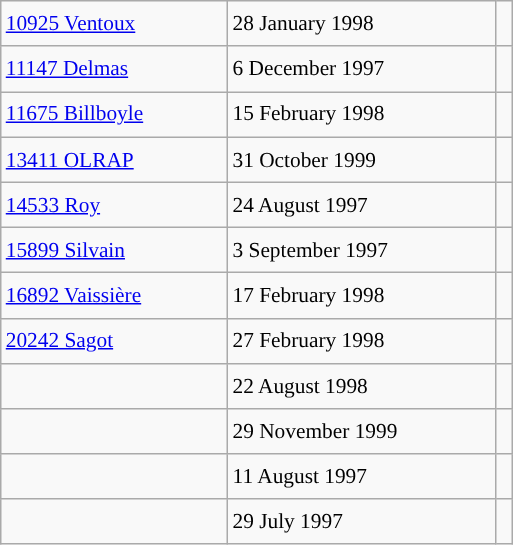<table class="wikitable" style="font-size: 89%; float: left; width: 24em; margin-right: 1em; line-height: 1.65em !important;">
<tr>
<td><a href='#'>10925 Ventoux</a></td>
<td>28 January 1998</td>
<td></td>
</tr>
<tr>
<td><a href='#'>11147 Delmas</a></td>
<td>6 December 1997</td>
<td></td>
</tr>
<tr>
<td><a href='#'>11675 Billboyle</a></td>
<td>15 February 1998</td>
<td></td>
</tr>
<tr>
<td><a href='#'>13411 OLRAP</a></td>
<td>31 October 1999</td>
<td></td>
</tr>
<tr>
<td><a href='#'>14533 Roy</a></td>
<td>24 August 1997</td>
<td></td>
</tr>
<tr>
<td><a href='#'>15899 Silvain</a></td>
<td>3 September 1997</td>
<td></td>
</tr>
<tr>
<td><a href='#'>16892 Vaissière</a></td>
<td>17 February 1998</td>
<td></td>
</tr>
<tr>
<td><a href='#'>20242 Sagot</a></td>
<td>27 February 1998</td>
<td></td>
</tr>
<tr>
<td></td>
<td>22 August 1998</td>
<td></td>
</tr>
<tr>
<td></td>
<td>29 November 1999</td>
<td></td>
</tr>
<tr>
<td></td>
<td>11 August 1997</td>
<td></td>
</tr>
<tr>
<td></td>
<td>29 July 1997</td>
<td></td>
</tr>
</table>
